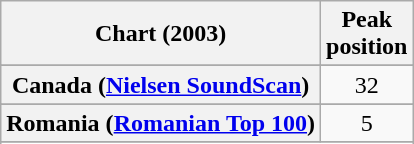<table class="wikitable sortable plainrowheaders" style="text-align:center">
<tr>
<th>Chart (2003)</th>
<th>Peak<br>position</th>
</tr>
<tr>
</tr>
<tr>
</tr>
<tr>
</tr>
<tr>
<th scope="row">Canada (<a href='#'>Nielsen SoundScan</a>)</th>
<td style="text-align:center">32</td>
</tr>
<tr>
</tr>
<tr>
</tr>
<tr>
<th scope="row">Romania (<a href='#'>Romanian Top 100</a>)</th>
<td align="center">5</td>
</tr>
<tr>
</tr>
<tr>
</tr>
</table>
